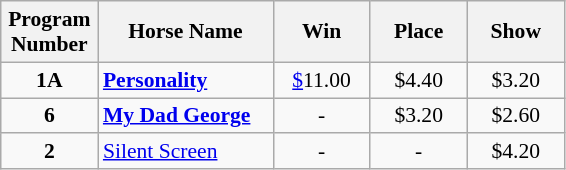<table class="wikitable sortable" style="font-size:90%">
<tr>
<th width="58px">Program <br> Number</th>
<th width="110px">Horse Name <br></th>
<th width="58px">Win <br></th>
<th width="58px">Place <br></th>
<th width="58px">Show <br></th>
</tr>
<tr>
<td align=center><strong>1A</strong></td>
<td><strong><a href='#'>Personality</a></strong></td>
<td align=center><a href='#'>$</a>11.00</td>
<td align=center>$4.40</td>
<td align=center>$3.20</td>
</tr>
<tr>
<td align=center><strong>6</strong></td>
<td><strong><a href='#'>My Dad George</a></strong></td>
<td align=center>-</td>
<td align=center>$3.20</td>
<td align=center>$2.60</td>
</tr>
<tr>
<td align=center><strong>2</strong></td>
<td><a href='#'>Silent Screen</a></td>
<td align=center>-</td>
<td align=center>-</td>
<td align=center>$4.20</td>
</tr>
</table>
